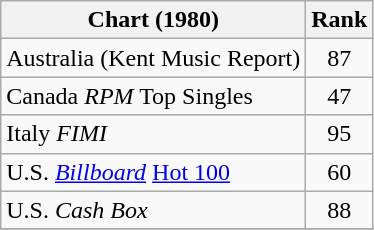<table class="wikitable sortable">
<tr>
<th align="left">Chart (1980)</th>
<th style="text-align:center;">Rank</th>
</tr>
<tr>
<td>Australia (Kent Music Report)</td>
<td style="text-align:center;">87</td>
</tr>
<tr>
<td>Canada <em>RPM</em> Top Singles</td>
<td style="text-align:center;">47</td>
</tr>
<tr>
<td>Italy <em>FIMI</em></td>
<td style="text-align:center;">95</td>
</tr>
<tr>
<td>U.S. <em><a href='#'>Billboard</a></em> <a href='#'>Hot 100</a></td>
<td style="text-align:center;">60</td>
</tr>
<tr>
<td>U.S. <em>Cash Box</em></td>
<td style="text-align:center;">88</td>
</tr>
<tr>
</tr>
</table>
